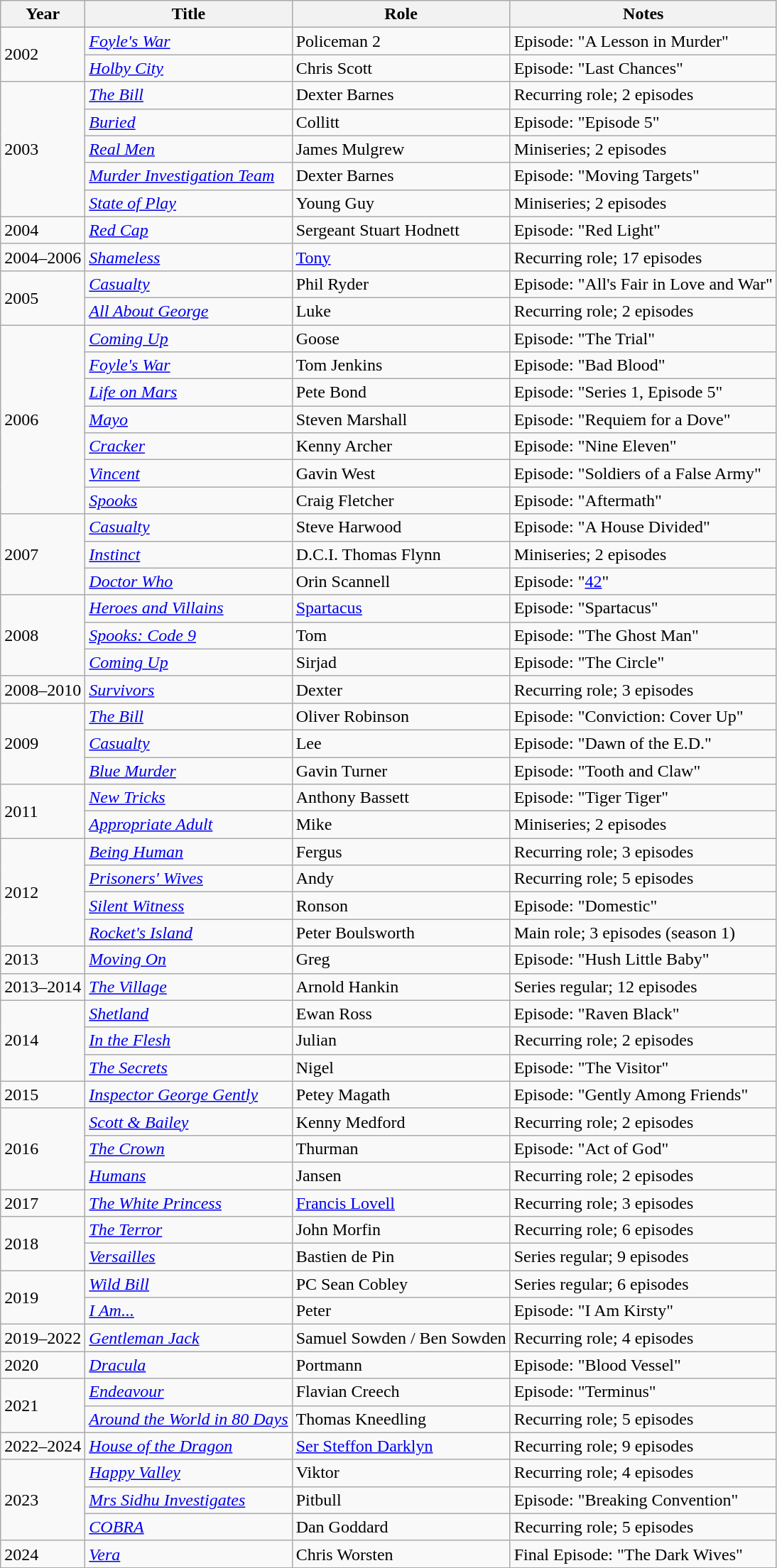<table class="wikitable sortable">
<tr>
<th>Year</th>
<th>Title</th>
<th>Role</th>
<th>Notes</th>
</tr>
<tr>
<td rowspan="2">2002</td>
<td><em><a href='#'>Foyle's War</a></em></td>
<td>Policeman 2</td>
<td>Episode: "A Lesson in Murder"</td>
</tr>
<tr>
<td><em><a href='#'>Holby City</a></em></td>
<td>Chris Scott</td>
<td>Episode: "Last Chances"</td>
</tr>
<tr>
<td rowspan="5">2003</td>
<td><em><a href='#'>The Bill</a></em></td>
<td>Dexter Barnes</td>
<td>Recurring role; 2 episodes</td>
</tr>
<tr>
<td><em><a href='#'>Buried</a></em></td>
<td>Collitt</td>
<td>Episode: "Episode 5"</td>
</tr>
<tr>
<td><em><a href='#'>Real Men</a></em></td>
<td>James Mulgrew</td>
<td>Miniseries; 2 episodes</td>
</tr>
<tr>
<td><em><a href='#'>Murder Investigation Team</a></em></td>
<td>Dexter Barnes</td>
<td>Episode: "Moving Targets"</td>
</tr>
<tr>
<td><em><a href='#'>State of Play</a></em></td>
<td>Young Guy</td>
<td>Miniseries; 2 episodes</td>
</tr>
<tr>
<td>2004</td>
<td><em><a href='#'>Red Cap</a></em></td>
<td>Sergeant Stuart Hodnett</td>
<td>Episode: "Red Light"</td>
</tr>
<tr>
<td>2004–2006</td>
<td><em><a href='#'>Shameless</a></em></td>
<td><a href='#'>Tony</a></td>
<td>Recurring role; 17 episodes</td>
</tr>
<tr>
<td rowspan="2">2005</td>
<td><em><a href='#'>Casualty</a></em></td>
<td>Phil Ryder</td>
<td>Episode: "All's Fair in Love and War"</td>
</tr>
<tr>
<td><em><a href='#'>All About George</a></em></td>
<td>Luke</td>
<td>Recurring role; 2 episodes</td>
</tr>
<tr>
<td rowspan="7">2006</td>
<td><em><a href='#'>Coming Up</a></em></td>
<td>Goose</td>
<td>Episode: "The Trial"</td>
</tr>
<tr>
<td><em><a href='#'>Foyle's War</a></em></td>
<td>Tom Jenkins</td>
<td>Episode: "Bad Blood"</td>
</tr>
<tr>
<td><em><a href='#'>Life on Mars</a></em></td>
<td>Pete Bond</td>
<td>Episode: "Series 1, Episode 5"</td>
</tr>
<tr>
<td><em><a href='#'>Mayo</a></em></td>
<td>Steven Marshall</td>
<td>Episode: "Requiem for a Dove"</td>
</tr>
<tr>
<td><em><a href='#'>Cracker</a></em></td>
<td>Kenny Archer</td>
<td>Episode: "Nine Eleven"</td>
</tr>
<tr>
<td><em><a href='#'>Vincent</a></em></td>
<td>Gavin West</td>
<td>Episode: "Soldiers of a False Army"</td>
</tr>
<tr>
<td><em><a href='#'>Spooks</a></em></td>
<td>Craig Fletcher</td>
<td>Episode: "Aftermath"</td>
</tr>
<tr>
<td rowspan="3">2007</td>
<td><em><a href='#'>Casualty</a></em></td>
<td>Steve Harwood</td>
<td>Episode: "A House Divided"</td>
</tr>
<tr>
<td><em><a href='#'>Instinct</a></em></td>
<td>D.C.I. Thomas Flynn</td>
<td>Miniseries; 2 episodes</td>
</tr>
<tr>
<td><em><a href='#'>Doctor Who</a></em></td>
<td>Orin Scannell</td>
<td>Episode: "<a href='#'>42</a>"</td>
</tr>
<tr>
<td rowspan="3">2008</td>
<td><em><a href='#'>Heroes and Villains</a></em></td>
<td><a href='#'>Spartacus</a></td>
<td>Episode: "Spartacus"</td>
</tr>
<tr>
<td><em><a href='#'>Spooks: Code 9</a></em></td>
<td>Tom</td>
<td>Episode: "The Ghost Man"</td>
</tr>
<tr>
<td><em><a href='#'>Coming Up</a></em></td>
<td>Sirjad</td>
<td>Episode: "The Circle"</td>
</tr>
<tr>
<td>2008–2010</td>
<td><em><a href='#'>Survivors</a></em></td>
<td>Dexter</td>
<td>Recurring role; 3 episodes</td>
</tr>
<tr>
<td rowspan="3">2009</td>
<td><em><a href='#'>The Bill</a></em></td>
<td>Oliver Robinson</td>
<td>Episode: "Conviction: Cover Up"</td>
</tr>
<tr>
<td><em><a href='#'>Casualty</a></em></td>
<td>Lee</td>
<td>Episode: "Dawn of the E.D."</td>
</tr>
<tr>
<td><em><a href='#'>Blue Murder</a></em></td>
<td>Gavin Turner</td>
<td>Episode: "Tooth and Claw"</td>
</tr>
<tr>
<td rowspan="2">2011</td>
<td><em><a href='#'>New Tricks</a></em></td>
<td>Anthony Bassett</td>
<td>Episode: "Tiger Tiger"</td>
</tr>
<tr>
<td><em><a href='#'>Appropriate Adult</a></em></td>
<td>Mike</td>
<td>Miniseries; 2 episodes</td>
</tr>
<tr>
<td rowspan="4">2012</td>
<td><em><a href='#'>Being Human</a></em></td>
<td>Fergus</td>
<td>Recurring role; 3 episodes</td>
</tr>
<tr>
<td><em><a href='#'>Prisoners' Wives</a></em></td>
<td>Andy</td>
<td>Recurring role; 5 episodes</td>
</tr>
<tr>
<td><em><a href='#'>Silent Witness</a></em></td>
<td>Ronson</td>
<td>Episode: "Domestic"</td>
</tr>
<tr>
<td><em><a href='#'>Rocket's Island</a></em></td>
<td>Peter Boulsworth</td>
<td>Main role; 3 episodes (season 1)</td>
</tr>
<tr>
<td>2013</td>
<td><em><a href='#'>Moving On</a></em></td>
<td>Greg</td>
<td>Episode: "Hush Little Baby"</td>
</tr>
<tr>
<td>2013–2014</td>
<td><em><a href='#'>The Village</a></em></td>
<td>Arnold Hankin</td>
<td>Series regular; 12 episodes</td>
</tr>
<tr>
<td rowspan="3">2014</td>
<td><em><a href='#'>Shetland</a></em></td>
<td>Ewan Ross</td>
<td>Episode: "Raven Black"</td>
</tr>
<tr>
<td><em><a href='#'>In the Flesh</a></em></td>
<td>Julian</td>
<td>Recurring role; 2 episodes</td>
</tr>
<tr>
<td><em><a href='#'>The Secrets</a></em></td>
<td>Nigel</td>
<td>Episode: "The Visitor"</td>
</tr>
<tr>
<td>2015</td>
<td><em><a href='#'>Inspector George Gently</a></em></td>
<td>Petey Magath</td>
<td>Episode: "Gently Among Friends"</td>
</tr>
<tr>
<td rowspan="3">2016</td>
<td><em><a href='#'>Scott & Bailey</a></em></td>
<td>Kenny Medford</td>
<td>Recurring role; 2 episodes</td>
</tr>
<tr>
<td><em><a href='#'>The Crown</a></em></td>
<td>Thurman</td>
<td>Episode: "Act of God"</td>
</tr>
<tr>
<td><em><a href='#'>Humans</a></em></td>
<td>Jansen</td>
<td>Recurring role; 2 episodes</td>
</tr>
<tr>
<td>2017</td>
<td><em><a href='#'>The White Princess</a></em></td>
<td><a href='#'>Francis Lovell</a></td>
<td>Recurring role; 3 episodes</td>
</tr>
<tr>
<td rowspan="2">2018</td>
<td><em><a href='#'>The Terror</a></em></td>
<td>John Morfin</td>
<td>Recurring role; 6 episodes</td>
</tr>
<tr>
<td><em><a href='#'>Versailles</a></em></td>
<td>Bastien de Pin</td>
<td>Series regular; 9 episodes</td>
</tr>
<tr>
<td rowspan="2">2019</td>
<td><em><a href='#'>Wild Bill</a></em></td>
<td>PC Sean Cobley</td>
<td>Series regular; 6 episodes</td>
</tr>
<tr>
<td><em><a href='#'>I Am...</a></em></td>
<td>Peter</td>
<td>Episode: "I Am Kirsty"</td>
</tr>
<tr>
<td>2019–2022</td>
<td><em><a href='#'>Gentleman Jack</a></em></td>
<td>Samuel Sowden / Ben Sowden</td>
<td>Recurring role; 4 episodes</td>
</tr>
<tr>
<td>2020</td>
<td><em><a href='#'>Dracula</a></em></td>
<td>Portmann</td>
<td>Episode: "Blood Vessel"</td>
</tr>
<tr>
<td rowspan="2">2021</td>
<td><em><a href='#'>Endeavour</a></em></td>
<td>Flavian Creech</td>
<td>Episode: "Terminus"</td>
</tr>
<tr>
<td><em><a href='#'>Around the World in 80 Days</a></em></td>
<td>Thomas Kneedling</td>
<td>Recurring role; 5 episodes</td>
</tr>
<tr>
<td>2022–2024</td>
<td><em><a href='#'>House of the Dragon</a></em></td>
<td><a href='#'>Ser Steffon Darklyn</a></td>
<td>Recurring role; 9 episodes</td>
</tr>
<tr>
<td rowspan="3">2023</td>
<td><em><a href='#'>Happy Valley</a></em></td>
<td>Viktor</td>
<td>Recurring role; 4 episodes</td>
</tr>
<tr>
<td><em><a href='#'>Mrs Sidhu Investigates</a></em></td>
<td>Pitbull</td>
<td>Episode: "Breaking Convention"</td>
</tr>
<tr>
<td><em><a href='#'>COBRA</a></em></td>
<td>Dan Goddard</td>
<td>Recurring role; 5 episodes</td>
</tr>
<tr>
<td>2024</td>
<td><em><a href='#'>Vera</a></em></td>
<td>Chris Worsten</td>
<td>Final Episode: "The Dark Wives"</td>
</tr>
<tr>
</tr>
</table>
